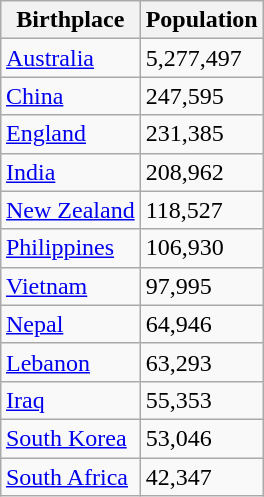<table class="wikitable" style="float:right;">
<tr>
<th>Birthplace</th>
<th>Population</th>
</tr>
<tr>
<td> <a href='#'>Australia</a></td>
<td>5,277,497</td>
</tr>
<tr>
<td> <a href='#'>China</a></td>
<td>247,595 </td>
</tr>
<tr>
<td> <a href='#'>England</a></td>
<td>231,385 </td>
</tr>
<tr>
<td> <a href='#'>India</a></td>
<td>208,962</td>
</tr>
<tr>
<td> <a href='#'>New Zealand</a></td>
<td>118,527</td>
</tr>
<tr>
<td> <a href='#'>Philippines</a></td>
<td>106,930</td>
</tr>
<tr>
<td> <a href='#'>Vietnam</a></td>
<td>97,995</td>
</tr>
<tr>
<td> <a href='#'>Nepal</a></td>
<td>64,946</td>
</tr>
<tr>
<td> <a href='#'>Lebanon</a></td>
<td>63,293</td>
</tr>
<tr>
<td> <a href='#'>Iraq</a></td>
<td>55,353</td>
</tr>
<tr>
<td> <a href='#'>South Korea</a></td>
<td>53,046</td>
</tr>
<tr>
<td> <a href='#'>South Africa</a></td>
<td>42,347</td>
</tr>
</table>
